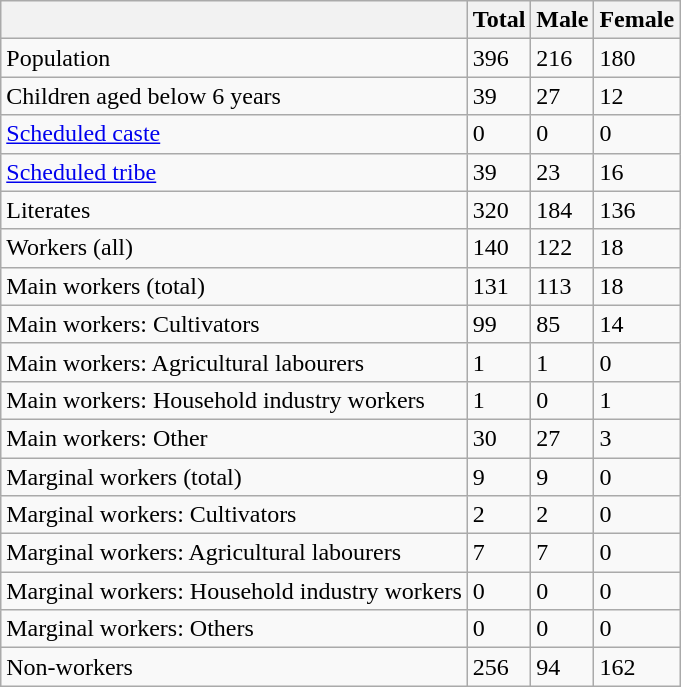<table class="wikitable sortable">
<tr>
<th></th>
<th>Total</th>
<th>Male</th>
<th>Female</th>
</tr>
<tr>
<td>Population</td>
<td>396</td>
<td>216</td>
<td>180</td>
</tr>
<tr>
<td>Children aged below 6 years</td>
<td>39</td>
<td>27</td>
<td>12</td>
</tr>
<tr>
<td><a href='#'>Scheduled caste</a></td>
<td>0</td>
<td>0</td>
<td>0</td>
</tr>
<tr>
<td><a href='#'>Scheduled tribe</a></td>
<td>39</td>
<td>23</td>
<td>16</td>
</tr>
<tr>
<td>Literates</td>
<td>320</td>
<td>184</td>
<td>136</td>
</tr>
<tr>
<td>Workers (all)</td>
<td>140</td>
<td>122</td>
<td>18</td>
</tr>
<tr>
<td>Main workers (total)</td>
<td>131</td>
<td>113</td>
<td>18</td>
</tr>
<tr>
<td>Main workers: Cultivators</td>
<td>99</td>
<td>85</td>
<td>14</td>
</tr>
<tr>
<td>Main workers: Agricultural labourers</td>
<td>1</td>
<td>1</td>
<td>0</td>
</tr>
<tr>
<td>Main workers: Household industry workers</td>
<td>1</td>
<td>0</td>
<td>1</td>
</tr>
<tr>
<td>Main workers: Other</td>
<td>30</td>
<td>27</td>
<td>3</td>
</tr>
<tr>
<td>Marginal workers (total)</td>
<td>9</td>
<td>9</td>
<td>0</td>
</tr>
<tr>
<td>Marginal workers: Cultivators</td>
<td>2</td>
<td>2</td>
<td>0</td>
</tr>
<tr>
<td>Marginal workers: Agricultural labourers</td>
<td>7</td>
<td>7</td>
<td>0</td>
</tr>
<tr>
<td>Marginal workers: Household industry workers</td>
<td>0</td>
<td>0</td>
<td>0</td>
</tr>
<tr>
<td>Marginal workers: Others</td>
<td>0</td>
<td>0</td>
<td>0</td>
</tr>
<tr>
<td>Non-workers</td>
<td>256</td>
<td>94</td>
<td>162</td>
</tr>
</table>
